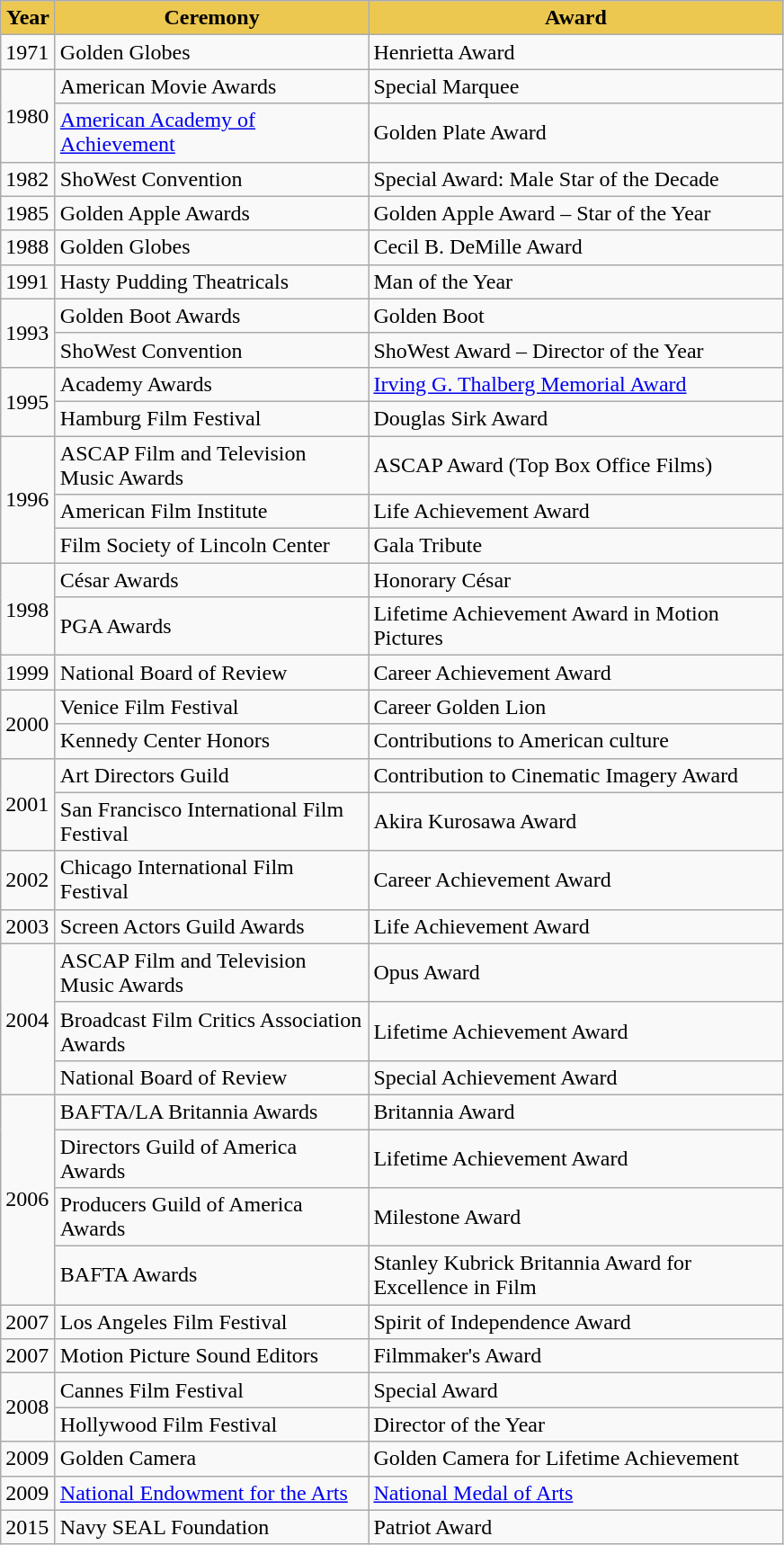<table class="wikitable">
<tr>
<th style="width: 33px; background: #ecc850;">Year</th>
<th style="width: 225px; background: #ecc850;">Ceremony</th>
<th style="width: 300px; background: #ecc850;">Award</th>
</tr>
<tr>
<td>1971</td>
<td>Golden Globes</td>
<td>Henrietta Award</td>
</tr>
<tr>
<td rowspan="2">1980</td>
<td>American Movie Awards</td>
<td>Special Marquee</td>
</tr>
<tr>
<td><a href='#'>American Academy of Achievement</a></td>
<td>Golden Plate Award</td>
</tr>
<tr>
<td>1982</td>
<td>ShoWest Convention</td>
<td>Special Award: Male Star of the Decade</td>
</tr>
<tr>
<td>1985</td>
<td>Golden Apple Awards</td>
<td>Golden Apple Award – Star of the Year</td>
</tr>
<tr>
<td>1988</td>
<td>Golden Globes</td>
<td>Cecil B. DeMille Award</td>
</tr>
<tr>
<td>1991</td>
<td>Hasty Pudding Theatricals</td>
<td>Man of the Year</td>
</tr>
<tr>
<td rowspan="2">1993</td>
<td>Golden Boot Awards</td>
<td>Golden Boot</td>
</tr>
<tr>
<td>ShoWest Convention</td>
<td>ShoWest Award – Director of the Year</td>
</tr>
<tr>
<td rowspan="2">1995</td>
<td>Academy Awards</td>
<td><a href='#'>Irving G. Thalberg Memorial Award</a></td>
</tr>
<tr>
<td>Hamburg Film Festival</td>
<td>Douglas Sirk Award</td>
</tr>
<tr>
<td rowspan="3">1996</td>
<td>ASCAP Film and Television Music Awards</td>
<td>ASCAP Award (Top Box Office Films)</td>
</tr>
<tr>
<td>American Film Institute</td>
<td>Life Achievement Award</td>
</tr>
<tr>
<td>Film Society of Lincoln Center</td>
<td>Gala Tribute</td>
</tr>
<tr>
<td rowspan="2">1998</td>
<td>César Awards</td>
<td>Honorary César</td>
</tr>
<tr>
<td>PGA Awards</td>
<td>Lifetime Achievement Award in Motion Pictures</td>
</tr>
<tr>
<td>1999</td>
<td>National Board of Review</td>
<td>Career Achievement Award</td>
</tr>
<tr>
<td rowspan= 2>2000</td>
<td>Venice Film Festival</td>
<td>Career Golden Lion</td>
</tr>
<tr>
<td>Kennedy Center Honors</td>
<td>Contributions to American culture</td>
</tr>
<tr>
<td rowspan="2">2001</td>
<td>Art Directors Guild</td>
<td>Contribution to Cinematic Imagery Award</td>
</tr>
<tr>
<td>San Francisco International Film Festival</td>
<td>Akira Kurosawa Award</td>
</tr>
<tr>
<td>2002</td>
<td>Chicago International Film Festival</td>
<td>Career Achievement Award</td>
</tr>
<tr>
<td>2003</td>
<td>Screen Actors Guild Awards</td>
<td>Life Achievement Award</td>
</tr>
<tr>
<td rowspan="3">2004</td>
<td>ASCAP Film and Television Music Awards</td>
<td>Opus Award</td>
</tr>
<tr>
<td>Broadcast Film Critics Association Awards</td>
<td>Lifetime Achievement Award</td>
</tr>
<tr>
<td>National Board of Review</td>
<td>Special Achievement Award</td>
</tr>
<tr>
<td rowspan="4">2006</td>
<td>BAFTA/LA Britannia Awards</td>
<td>Britannia Award</td>
</tr>
<tr>
<td>Directors Guild of America Awards</td>
<td>Lifetime Achievement Award</td>
</tr>
<tr>
<td>Producers Guild of America Awards</td>
<td>Milestone Award</td>
</tr>
<tr>
<td>BAFTA Awards</td>
<td>Stanley Kubrick Britannia Award for Excellence in Film</td>
</tr>
<tr>
<td>2007</td>
<td>Los Angeles Film Festival</td>
<td>Spirit of Independence Award</td>
</tr>
<tr>
<td>2007</td>
<td>Motion Picture Sound Editors</td>
<td>Filmmaker's Award</td>
</tr>
<tr>
<td rowspan="2">2008</td>
<td>Cannes Film Festival</td>
<td>Special Award</td>
</tr>
<tr>
<td>Hollywood Film Festival</td>
<td>Director of the Year</td>
</tr>
<tr>
<td>2009</td>
<td>Golden Camera</td>
<td>Golden Camera for Lifetime Achievement</td>
</tr>
<tr>
<td>2009</td>
<td><a href='#'>National Endowment for the Arts</a></td>
<td><a href='#'>National Medal of Arts</a></td>
</tr>
<tr>
<td>2015</td>
<td>Navy SEAL Foundation</td>
<td>Patriot Award</td>
</tr>
</table>
